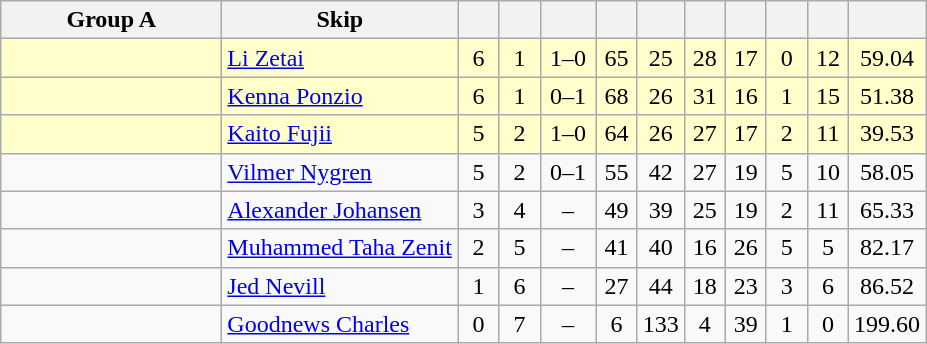<table class=wikitable style="text-align:center;">
<tr>
<th width=140>Group A</th>
<th width=150>Skip</th>
<th width=20></th>
<th width=20></th>
<th width=30></th>
<th width=20></th>
<th width=20></th>
<th width=20></th>
<th width=20></th>
<th width=20></th>
<th width=20></th>
<th width=20></th>
</tr>
<tr bgcolor=#ffffcc>
<td style="text-align:left;"></td>
<td style="text-align:left;"><a href='#'>Li Zetai</a></td>
<td>6</td>
<td>1</td>
<td>1–0</td>
<td>65</td>
<td>25</td>
<td>28</td>
<td>17</td>
<td>0</td>
<td>12</td>
<td>59.04</td>
</tr>
<tr bgcolor=#ffffcc>
<td style="text-align:left;"></td>
<td style="text-align:left;"><a href='#'>Kenna Ponzio</a></td>
<td>6</td>
<td>1</td>
<td>0–1</td>
<td>68</td>
<td>26</td>
<td>31</td>
<td>16</td>
<td>1</td>
<td>15</td>
<td>51.38</td>
</tr>
<tr bgcolor=#ffffcc>
<td style="text-align:left;"></td>
<td style="text-align:left;"><a href='#'>Kaito Fujii</a></td>
<td>5</td>
<td>2</td>
<td>1–0</td>
<td>64</td>
<td>26</td>
<td>27</td>
<td>17</td>
<td>2</td>
<td>11</td>
<td>39.53</td>
</tr>
<tr>
<td style="text-align:left;"></td>
<td style="text-align:left;"><a href='#'>Vilmer Nygren</a></td>
<td>5</td>
<td>2</td>
<td>0–1</td>
<td>55</td>
<td>42</td>
<td>27</td>
<td>19</td>
<td>5</td>
<td>10</td>
<td>58.05</td>
</tr>
<tr>
<td style="text-align:left;"></td>
<td style="text-align:left;"><a href='#'>Alexander Johansen</a></td>
<td>3</td>
<td>4</td>
<td>–</td>
<td>49</td>
<td>39</td>
<td>25</td>
<td>19</td>
<td>2</td>
<td>11</td>
<td>65.33</td>
</tr>
<tr>
<td style="text-align:left;"></td>
<td style="text-align:left;"><a href='#'>Muhammed Taha Zenit</a></td>
<td>2</td>
<td>5</td>
<td>–</td>
<td>41</td>
<td>40</td>
<td>16</td>
<td>26</td>
<td>5</td>
<td>5</td>
<td>82.17</td>
</tr>
<tr>
<td style="text-align:left;"></td>
<td style="text-align:left;"><a href='#'>Jed Nevill</a></td>
<td>1</td>
<td>6</td>
<td>–</td>
<td>27</td>
<td>44</td>
<td>18</td>
<td>23</td>
<td>3</td>
<td>6</td>
<td>86.52</td>
</tr>
<tr>
<td style="text-align:left;"></td>
<td style="text-align:left;"><a href='#'>Goodnews Charles</a></td>
<td>0</td>
<td>7</td>
<td>–</td>
<td>6</td>
<td>133</td>
<td>4</td>
<td>39</td>
<td>1</td>
<td>0</td>
<td>199.60</td>
</tr>
</table>
